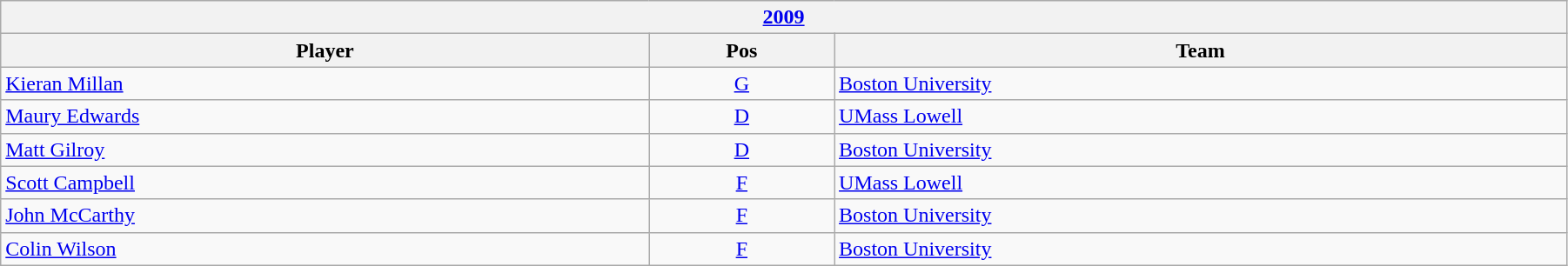<table class="wikitable" width=95%>
<tr>
<th colspan=3><a href='#'>2009</a></th>
</tr>
<tr>
<th>Player</th>
<th>Pos</th>
<th>Team</th>
</tr>
<tr>
<td><a href='#'>Kieran Millan</a></td>
<td align=center><a href='#'>G</a></td>
<td><a href='#'>Boston University</a></td>
</tr>
<tr>
<td><a href='#'>Maury Edwards</a></td>
<td align=center><a href='#'>D</a></td>
<td><a href='#'>UMass Lowell</a></td>
</tr>
<tr>
<td><a href='#'>Matt Gilroy</a></td>
<td align=center><a href='#'>D</a></td>
<td><a href='#'>Boston University</a></td>
</tr>
<tr>
<td><a href='#'>Scott Campbell</a></td>
<td align=center><a href='#'>F</a></td>
<td><a href='#'>UMass Lowell</a></td>
</tr>
<tr>
<td><a href='#'>John McCarthy</a></td>
<td align=center><a href='#'>F</a></td>
<td><a href='#'>Boston University</a></td>
</tr>
<tr>
<td><a href='#'>Colin Wilson</a></td>
<td align=center><a href='#'>F</a></td>
<td><a href='#'>Boston University</a></td>
</tr>
</table>
